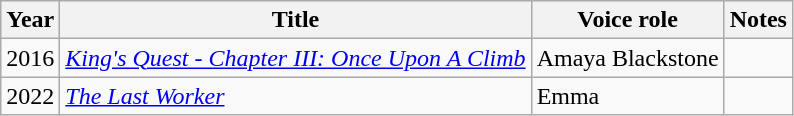<table class="wikitable sortable">
<tr>
<th>Year</th>
<th>Title</th>
<th>Voice role</th>
<th>Notes</th>
</tr>
<tr>
<td>2016</td>
<td><em><a href='#'>King's Quest - Chapter III: Once Upon A Climb</a></em></td>
<td>Amaya Blackstone</td>
<td></td>
</tr>
<tr>
<td>2022</td>
<td><em><a href='#'>The Last Worker</a></em></td>
<td>Emma</td>
<td></td>
</tr>
</table>
